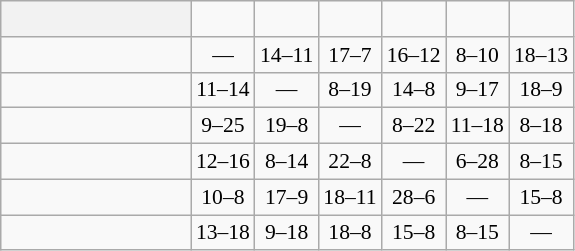<table class="wikitable" style="text-align:center; font-size:90%;">
<tr>
<th width=120> </th>
<td><strong></strong></td>
<td><strong></strong></td>
<td><strong></strong></td>
<td><strong></strong></td>
<td><strong></strong></td>
<td><strong></strong></td>
</tr>
<tr>
<td style="text-align:left;"></td>
<td>—</td>
<td>14–11</td>
<td>17–7</td>
<td>16–12</td>
<td>8–10</td>
<td>18–13</td>
</tr>
<tr>
<td style="text-align:left;"></td>
<td>11–14</td>
<td>—</td>
<td>8–19</td>
<td>14–8</td>
<td>9–17</td>
<td>18–9</td>
</tr>
<tr>
<td style="text-align:left;"></td>
<td>9–25</td>
<td>19–8</td>
<td>—</td>
<td>8–22</td>
<td>11–18</td>
<td>8–18</td>
</tr>
<tr>
<td style="text-align:left;"></td>
<td>12–16</td>
<td>8–14</td>
<td>22–8</td>
<td>—</td>
<td>6–28</td>
<td>8–15</td>
</tr>
<tr>
<td style="text-align:left;"></td>
<td>10–8</td>
<td>17–9</td>
<td>18–11</td>
<td>28–6</td>
<td>—</td>
<td>15–8</td>
</tr>
<tr>
<td style="text-align:left;"></td>
<td>13–18</td>
<td>9–18</td>
<td>18–8</td>
<td>15–8</td>
<td>8–15</td>
<td>—</td>
</tr>
</table>
